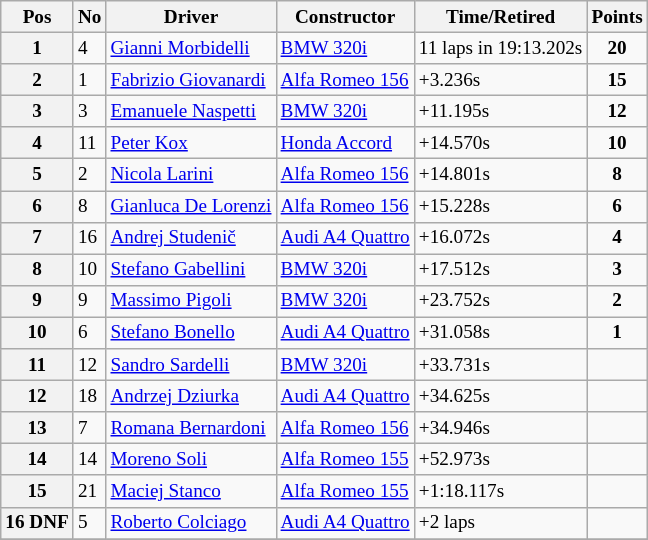<table class="wikitable" style="font-size: 80%;">
<tr>
<th>Pos</th>
<th>No</th>
<th>Driver</th>
<th>Constructor</th>
<th>Time/Retired</th>
<th>Points</th>
</tr>
<tr>
<th>1</th>
<td>4</td>
<td> <a href='#'>Gianni Morbidelli</a></td>
<td><a href='#'>BMW 320i</a></td>
<td>11 laps in 19:13.202s</td>
<td style="text-align:center"><strong>20</strong></td>
</tr>
<tr>
<th>2</th>
<td>1</td>
<td> <a href='#'>Fabrizio Giovanardi</a></td>
<td><a href='#'>Alfa Romeo 156</a></td>
<td>+3.236s</td>
<td style="text-align:center"><strong>15</strong></td>
</tr>
<tr>
<th>3</th>
<td>3</td>
<td> <a href='#'>Emanuele Naspetti</a></td>
<td><a href='#'>BMW 320i</a></td>
<td>+11.195s</td>
<td style="text-align:center"><strong>12</strong></td>
</tr>
<tr>
<th>4</th>
<td>11</td>
<td> <a href='#'>Peter Kox</a></td>
<td><a href='#'>Honda Accord</a></td>
<td>+14.570s</td>
<td style="text-align:center"><strong>10</strong></td>
</tr>
<tr>
<th>5</th>
<td>2</td>
<td> <a href='#'>Nicola Larini</a></td>
<td><a href='#'>Alfa Romeo 156</a></td>
<td>+14.801s</td>
<td style="text-align:center"><strong>8</strong></td>
</tr>
<tr>
<th>6</th>
<td>8</td>
<td> <a href='#'>Gianluca De Lorenzi</a></td>
<td><a href='#'>Alfa Romeo 156</a></td>
<td>+15.228s</td>
<td style="text-align:center"><strong>6</strong></td>
</tr>
<tr>
<th>7</th>
<td>16</td>
<td> <a href='#'>Andrej Studenič</a></td>
<td><a href='#'>Audi A4 Quattro</a></td>
<td>+16.072s</td>
<td style="text-align:center"><strong>4</strong></td>
</tr>
<tr>
<th>8</th>
<td>10</td>
<td> <a href='#'>Stefano Gabellini</a></td>
<td><a href='#'>BMW 320i</a></td>
<td>+17.512s</td>
<td style="text-align:center"><strong>3</strong></td>
</tr>
<tr>
<th>9</th>
<td>9</td>
<td> <a href='#'>Massimo Pigoli</a></td>
<td><a href='#'>BMW 320i</a></td>
<td>+23.752s</td>
<td style="text-align:center"><strong>2</strong></td>
</tr>
<tr>
<th>10</th>
<td>6</td>
<td> <a href='#'>Stefano Bonello</a></td>
<td><a href='#'>Audi A4 Quattro</a></td>
<td>+31.058s</td>
<td style="text-align:center"><strong>1</strong></td>
</tr>
<tr>
<th>11</th>
<td>12</td>
<td> <a href='#'>Sandro Sardelli</a></td>
<td><a href='#'>BMW 320i</a></td>
<td>+33.731s</td>
<td></td>
</tr>
<tr>
<th>12</th>
<td>18</td>
<td> <a href='#'>Andrzej Dziurka</a></td>
<td><a href='#'>Audi A4 Quattro</a></td>
<td>+34.625s</td>
<td></td>
</tr>
<tr>
<th>13</th>
<td>7</td>
<td> <a href='#'>Romana Bernardoni</a></td>
<td><a href='#'>Alfa Romeo 156</a></td>
<td>+34.946s</td>
<td></td>
</tr>
<tr>
<th>14</th>
<td>14</td>
<td> <a href='#'>Moreno Soli</a></td>
<td><a href='#'>Alfa Romeo 155</a></td>
<td>+52.973s</td>
<td></td>
</tr>
<tr>
<th>15</th>
<td>21</td>
<td> <a href='#'>Maciej Stanco</a></td>
<td><a href='#'>Alfa Romeo 155</a></td>
<td>+1:18.117s</td>
</tr>
<tr>
<th>16 DNF</th>
<td>5</td>
<td> <a href='#'>Roberto Colciago</a></td>
<td><a href='#'>Audi A4 Quattro</a></td>
<td>+2 laps</td>
<td></td>
</tr>
<tr>
</tr>
</table>
